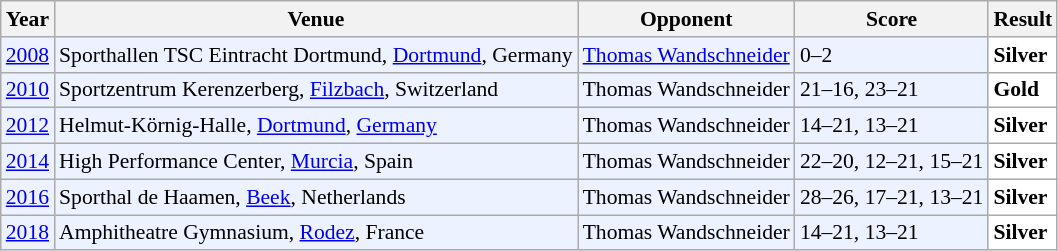<table class="sortable wikitable" style="font-size: 90%;">
<tr>
<th>Year</th>
<th>Venue</th>
<th>Opponent</th>
<th>Score</th>
<th>Result</th>
</tr>
<tr style="background:#ECF2FF">
<td align="center"><a href='#'>2008</a></td>
<td align="left">Sporthallen TSC Eintracht Dortmund, <a href='#'>Dortmund</a>, Germany</td>
<td align="left"> <a href='#'>Thomas Wandschneider</a></td>
<td align="left">0–2</td>
<td style="text-align:left; background:white"> <strong>Silver</strong></td>
</tr>
<tr style="background:#ECF2FF">
<td align="center"><a href='#'>2010</a></td>
<td align="left">Sportzentrum Kerenzerberg, <a href='#'>Filzbach</a>, Switzerland</td>
<td align="left"> Thomas Wandschneider</td>
<td align="left">21–16, 23–21</td>
<td style="text-align:left; background:white"> <strong>Gold</strong></td>
</tr>
<tr style="background:#ECF2FF">
<td align="center"><a href='#'>2012</a></td>
<td align="left">Helmut-Körnig-Halle, <a href='#'>Dortmund</a>, <a href='#'>Germany</a></td>
<td align="left"> Thomas Wandschneider</td>
<td align="left">14–21, 13–21</td>
<td style="text-align:left; background:white"> <strong>Silver</strong></td>
</tr>
<tr style="background:#ECF2FF">
<td align="center"><a href='#'>2014</a></td>
<td align="left">High Performance Center, <a href='#'>Murcia</a>, Spain</td>
<td align="left"> Thomas Wandschneider</td>
<td align="left">22–20, 12–21, 15–21</td>
<td style="text-align:left; background:white"> <strong>Silver</strong></td>
</tr>
<tr style="background:#ECF2FF">
<td align="center"><a href='#'>2016</a></td>
<td align="left">Sporthal de Haamen, <a href='#'>Beek</a>, Netherlands</td>
<td align="left"> Thomas Wandschneider</td>
<td align="left">28–26, 17–21, 13–21</td>
<td style="text-align:left; background:white"> <strong>Silver</strong></td>
</tr>
<tr style="background:#ECF2FF">
<td align="center"><a href='#'>2018</a></td>
<td align="left">Amphitheatre Gymnasium, <a href='#'>Rodez</a>, France</td>
<td align="left"> Thomas Wandschneider</td>
<td align="left">14–21, 13–21</td>
<td style="text-align:left; background:white"> <strong>Silver</strong></td>
</tr>
</table>
